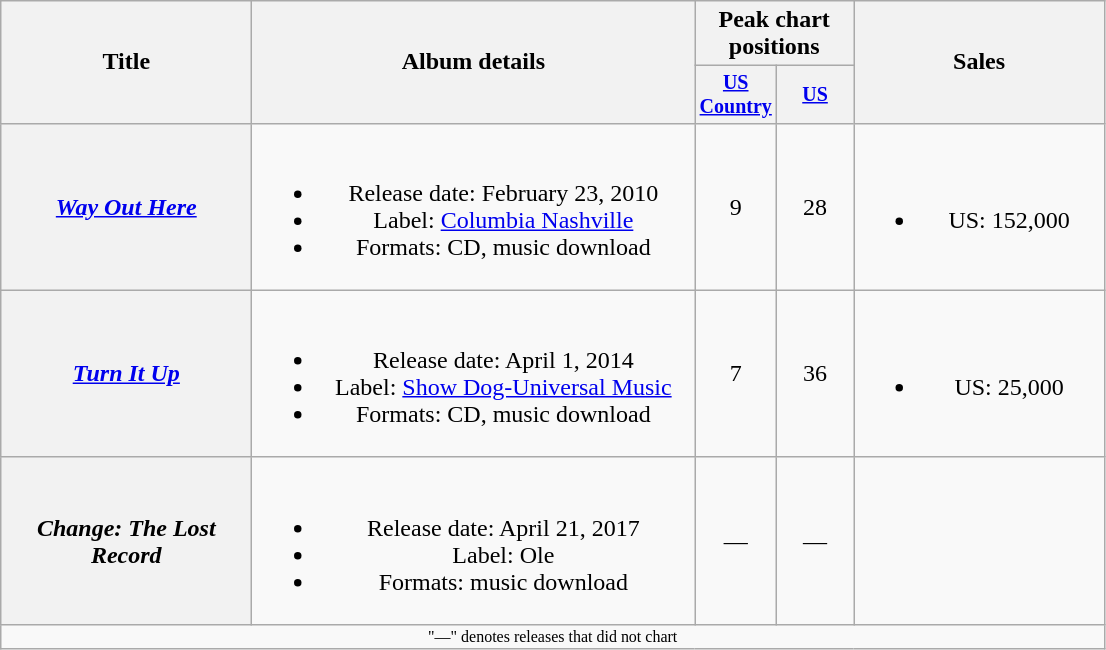<table class="wikitable plainrowheaders" style="text-align:center;">
<tr>
<th rowspan="2" style="width:10em;">Title</th>
<th rowspan="2" style="width:18em;">Album details</th>
<th colspan="2">Peak chart<br>positions</th>
<th rowspan="2" style="width:10em;">Sales</th>
</tr>
<tr style="font-size:smaller;">
<th style="width:45px;"><a href='#'>US Country</a><br></th>
<th style="width:45px;"><a href='#'>US</a><br></th>
</tr>
<tr>
<th scope="row"><em><a href='#'>Way Out Here</a></em></th>
<td><br><ul><li>Release date: February 23, 2010</li><li>Label: <a href='#'>Columbia Nashville</a></li><li>Formats: CD, music download</li></ul></td>
<td>9</td>
<td>28</td>
<td><br><ul><li>US: 152,000</li></ul></td>
</tr>
<tr>
<th scope="row"><em><a href='#'>Turn It Up</a></em></th>
<td><br><ul><li>Release date: April 1, 2014</li><li>Label: <a href='#'>Show Dog-Universal Music</a></li><li>Formats: CD, music download</li></ul></td>
<td>7</td>
<td>36</td>
<td><br><ul><li>US: 25,000</li></ul></td>
</tr>
<tr>
<th scope="row"><em>Change: The Lost Record</em></th>
<td><br><ul><li>Release date: April 21, 2017</li><li>Label: Ole</li><li>Formats: music download</li></ul></td>
<td>—</td>
<td>—</td>
<td></td>
</tr>
<tr>
<td colspan="5" style="font-size:8pt">"—" denotes releases that did not chart</td>
</tr>
</table>
